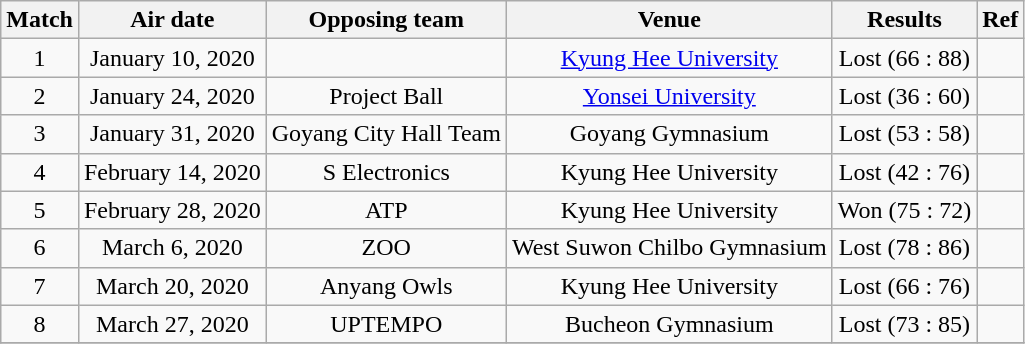<table class="wikitable sortable" style="text-align:center;">
<tr>
<th>Match</th>
<th>Air date</th>
<th>Opposing team</th>
<th>Venue</th>
<th>Results</th>
<th>Ref</th>
</tr>
<tr>
<td>1</td>
<td>January 10, 2020</td>
<td></td>
<td><a href='#'>Kyung Hee University</a></td>
<td>Lost (66 : 88)</td>
<td></td>
</tr>
<tr>
<td>2</td>
<td>January 24, 2020</td>
<td>Project Ball</td>
<td><a href='#'>Yonsei University</a></td>
<td>Lost (36 : 60)</td>
<td></td>
</tr>
<tr>
<td>3</td>
<td>January 31, 2020</td>
<td>Goyang City Hall Team</td>
<td>Goyang Gymnasium</td>
<td>Lost (53 : 58)</td>
<td></td>
</tr>
<tr>
<td>4</td>
<td>February 14, 2020</td>
<td>S Electronics</td>
<td>Kyung Hee University</td>
<td>Lost (42 : 76)</td>
<td></td>
</tr>
<tr>
<td>5</td>
<td>February 28, 2020</td>
<td>ATP</td>
<td>Kyung Hee University</td>
<td>Won (75 : 72)</td>
<td></td>
</tr>
<tr>
<td>6</td>
<td>March 6, 2020</td>
<td>ZOO</td>
<td>West Suwon Chilbo Gymnasium</td>
<td>Lost (78 : 86)</td>
<td></td>
</tr>
<tr>
<td>7</td>
<td>March 20, 2020</td>
<td>Anyang Owls</td>
<td>Kyung Hee University</td>
<td>Lost (66 : 76)</td>
<td></td>
</tr>
<tr>
<td>8</td>
<td>March 27, 2020</td>
<td>UPTEMPO</td>
<td>Bucheon Gymnasium</td>
<td>Lost (73 : 85)</td>
<td></td>
</tr>
<tr>
</tr>
</table>
